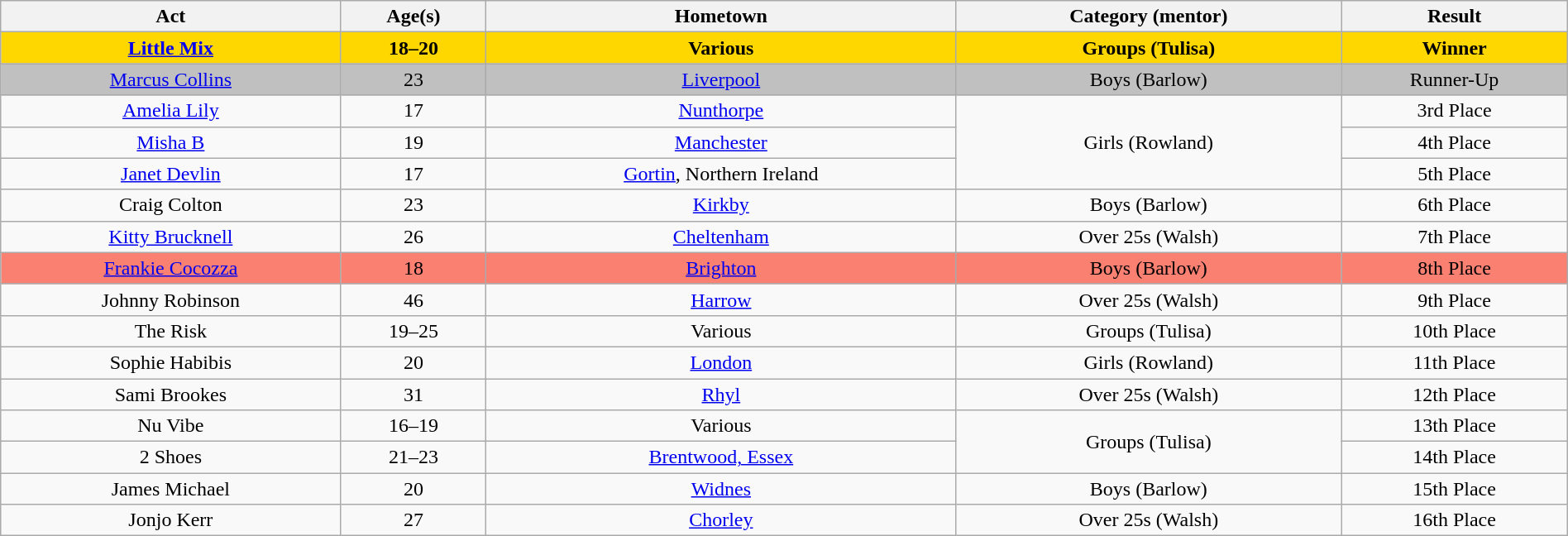<table class="wikitable sortable" style="width:100%; text-align:center;">
<tr>
<th>Act</th>
<th>Age(s)</th>
<th>Hometown</th>
<th>Category (mentor)</th>
<th>Result</th>
</tr>
<tr bgcolor=gold>
<td><strong><a href='#'>Little Mix</a></strong></td>
<td><strong>18–20</strong></td>
<td><strong>Various</strong></td>
<td><strong>Groups (Tulisa)</strong></td>
<td><strong>Winner</strong></td>
</tr>
<tr bgcolor=silver>
<td><a href='#'>Marcus Collins</a></td>
<td>23</td>
<td><a href='#'>Liverpool</a></td>
<td>Boys (Barlow)</td>
<td>Runner-Up</td>
</tr>
<tr>
<td><a href='#'>Amelia Lily</a></td>
<td>17</td>
<td><a href='#'>Nunthorpe</a></td>
<td rowspan="3">Girls (Rowland)</td>
<td>3rd Place</td>
</tr>
<tr>
<td><a href='#'>Misha B</a></td>
<td>19</td>
<td><a href='#'>Manchester</a></td>
<td>4th Place</td>
</tr>
<tr>
<td><a href='#'>Janet Devlin</a></td>
<td>17</td>
<td><a href='#'>Gortin</a>, Northern Ireland</td>
<td>5th Place</td>
</tr>
<tr>
<td>Craig Colton</td>
<td>23</td>
<td><a href='#'>Kirkby</a></td>
<td>Boys (Barlow)</td>
<td>6th Place</td>
</tr>
<tr>
<td><a href='#'>Kitty Brucknell</a></td>
<td>26</td>
<td><a href='#'>Cheltenham</a></td>
<td>Over 25s (Walsh)</td>
<td>7th Place</td>
</tr>
<tr bgcolor=salmon>
<td><a href='#'>Frankie Cocozza</a></td>
<td>18</td>
<td><a href='#'>Brighton</a></td>
<td>Boys (Barlow)</td>
<td>8th Place</td>
</tr>
<tr>
<td>Johnny Robinson</td>
<td>46</td>
<td><a href='#'>Harrow</a></td>
<td>Over 25s (Walsh)</td>
<td>9th Place</td>
</tr>
<tr>
<td>The Risk</td>
<td>19–25</td>
<td>Various</td>
<td>Groups (Tulisa)</td>
<td>10th Place</td>
</tr>
<tr>
<td>Sophie Habibis</td>
<td>20</td>
<td><a href='#'>London</a></td>
<td>Girls (Rowland)</td>
<td>11th Place</td>
</tr>
<tr>
<td>Sami Brookes</td>
<td>31</td>
<td><a href='#'>Rhyl</a></td>
<td>Over 25s (Walsh)</td>
<td>12th Place</td>
</tr>
<tr>
<td>Nu Vibe</td>
<td>16–19</td>
<td>Various</td>
<td rowspan="2">Groups (Tulisa)</td>
<td>13th Place</td>
</tr>
<tr>
<td>2 Shoes</td>
<td>21–23</td>
<td><a href='#'>Brentwood, Essex</a></td>
<td>14th Place</td>
</tr>
<tr>
<td>James Michael</td>
<td>20</td>
<td><a href='#'>Widnes</a></td>
<td>Boys (Barlow)</td>
<td>15th Place</td>
</tr>
<tr>
<td>Jonjo Kerr</td>
<td>27</td>
<td><a href='#'>Chorley</a></td>
<td>Over 25s (Walsh)</td>
<td>16th Place</td>
</tr>
</table>
